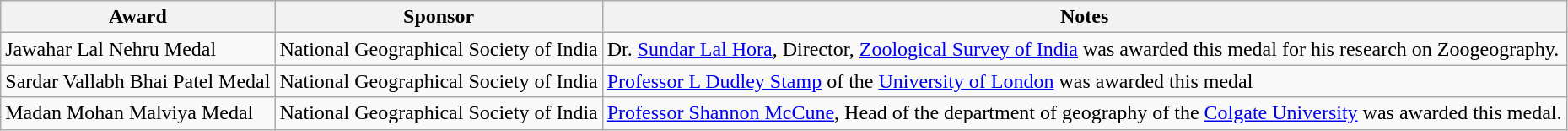<table class="wikitable">
<tr>
<th>Award</th>
<th>Sponsor</th>
<th>Notes</th>
</tr>
<tr>
<td>Jawahar Lal Nehru Medal</td>
<td>National Geographical Society of India</td>
<td>Dr. <a href='#'>Sundar Lal Hora</a>, Director, <a href='#'>Zoological Survey of India</a> was awarded this medal for his research on Zoogeography.</td>
</tr>
<tr>
<td>Sardar Vallabh Bhai Patel Medal</td>
<td>National Geographical Society of India</td>
<td><a href='#'>Professor L Dudley Stamp</a> of the <a href='#'>University of London</a> was awarded this medal</td>
</tr>
<tr>
<td>Madan Mohan Malviya Medal</td>
<td>National Geographical Society of India</td>
<td><a href='#'>Professor Shannon McCune</a>, Head of the department of geography of the <a href='#'>Colgate University</a> was awarded this medal.</td>
</tr>
</table>
